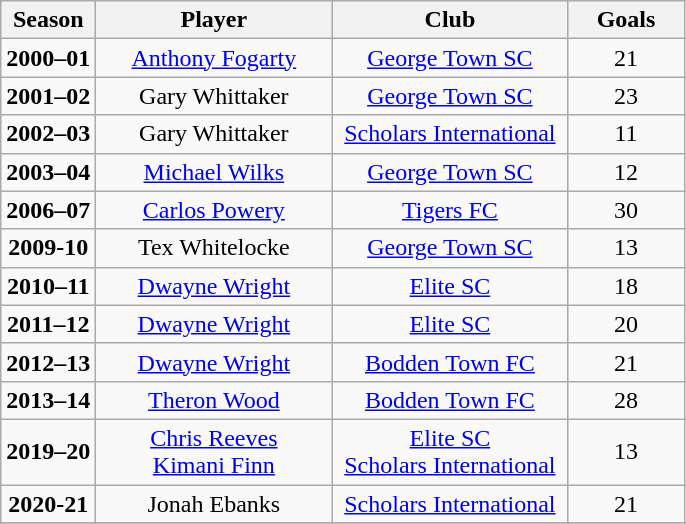<table class="wikitable sortable" style="text-align:center;">
<tr>
<th>Season</th>
<th width=150>Player</th>
<th width=150>Club</th>
<th width=70>Goals</th>
</tr>
<tr>
<td><strong>2000–01</strong></td>
<td> <a href='#'>Anthony Fogarty</a></td>
<td><a href='#'>George Town SC</a></td>
<td>21</td>
</tr>
<tr>
<td><strong>2001–02</strong></td>
<td> Gary Whittaker</td>
<td><a href='#'>George Town SC</a></td>
<td>23</td>
</tr>
<tr>
<td><strong>2002–03</strong></td>
<td> Gary Whittaker</td>
<td><a href='#'>Scholars International</a></td>
<td>11</td>
</tr>
<tr>
<td><strong>2003–04</strong></td>
<td> <a href='#'>Michael Wilks</a></td>
<td><a href='#'>George Town SC</a></td>
<td>12</td>
</tr>
<tr>
<td><strong>2006–07</strong></td>
<td> <a href='#'>Carlos Powery</a></td>
<td><a href='#'>Tigers FC</a></td>
<td>30</td>
</tr>
<tr>
<td><strong>2009-10</strong></td>
<td> Tex Whitelocke</td>
<td><a href='#'>George Town SC</a></td>
<td>13</td>
</tr>
<tr>
<td><strong>2010–11</strong></td>
<td> <a href='#'>Dwayne Wright</a></td>
<td><a href='#'>Elite SC</a></td>
<td>18</td>
</tr>
<tr>
<td><strong>2011–12</strong></td>
<td> <a href='#'>Dwayne Wright</a></td>
<td><a href='#'>Elite SC</a></td>
<td>20</td>
</tr>
<tr>
<td><strong>2012–13</strong></td>
<td> <a href='#'>Dwayne Wright</a></td>
<td><a href='#'>Bodden Town FC</a></td>
<td>21</td>
</tr>
<tr>
<td><strong>2013–14</strong></td>
<td> <a href='#'>Theron Wood</a></td>
<td><a href='#'>Bodden Town FC</a></td>
<td>28</td>
</tr>
<tr>
<td><strong>2019–20</strong></td>
<td> <a href='#'>Chris Reeves</a><br><a href='#'>Kimani Finn</a></td>
<td><a href='#'>Elite SC</a><br><a href='#'>Scholars International</a></td>
<td>13</td>
</tr>
<tr>
<td><strong>2020-21</strong></td>
<td> Jonah Ebanks</td>
<td><a href='#'>Scholars International</a></td>
<td>21</td>
</tr>
<tr>
</tr>
</table>
